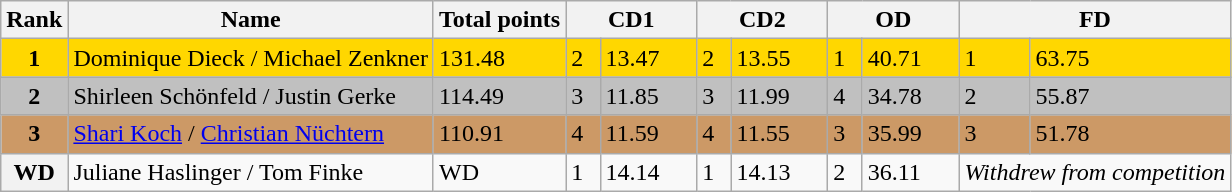<table class="wikitable">
<tr>
<th>Rank</th>
<th>Name</th>
<th>Total points</th>
<th colspan="2" width="80px">CD1</th>
<th colspan="2" width="80px">CD2</th>
<th colspan="2" width="80px">OD</th>
<th colspan="2" width="80px">FD</th>
</tr>
<tr bgcolor="gold">
<td align="center"><strong>1</strong></td>
<td>Dominique Dieck / Michael Zenkner</td>
<td>131.48</td>
<td>2</td>
<td>13.47</td>
<td>2</td>
<td>13.55</td>
<td>1</td>
<td>40.71</td>
<td>1</td>
<td>63.75</td>
</tr>
<tr bgcolor="silver">
<td align="center"><strong>2</strong></td>
<td>Shirleen Schönfeld / Justin Gerke</td>
<td>114.49</td>
<td>3</td>
<td>11.85</td>
<td>3</td>
<td>11.99</td>
<td>4</td>
<td>34.78</td>
<td>2</td>
<td>55.87</td>
</tr>
<tr bgcolor="cc9966">
<td align="center"><strong>3</strong></td>
<td><a href='#'>Shari Koch</a> / <a href='#'>Christian Nüchtern</a></td>
<td>110.91</td>
<td>4</td>
<td>11.59</td>
<td>4</td>
<td>11.55</td>
<td>3</td>
<td>35.99</td>
<td>3</td>
<td>51.78</td>
</tr>
<tr>
<th>WD</th>
<td>Juliane Haslinger / Tom Finke</td>
<td>WD</td>
<td>1</td>
<td>14.14</td>
<td>1</td>
<td>14.13</td>
<td>2</td>
<td>36.11</td>
<td colspan="2"><em>Withdrew from competition</em></td>
</tr>
</table>
